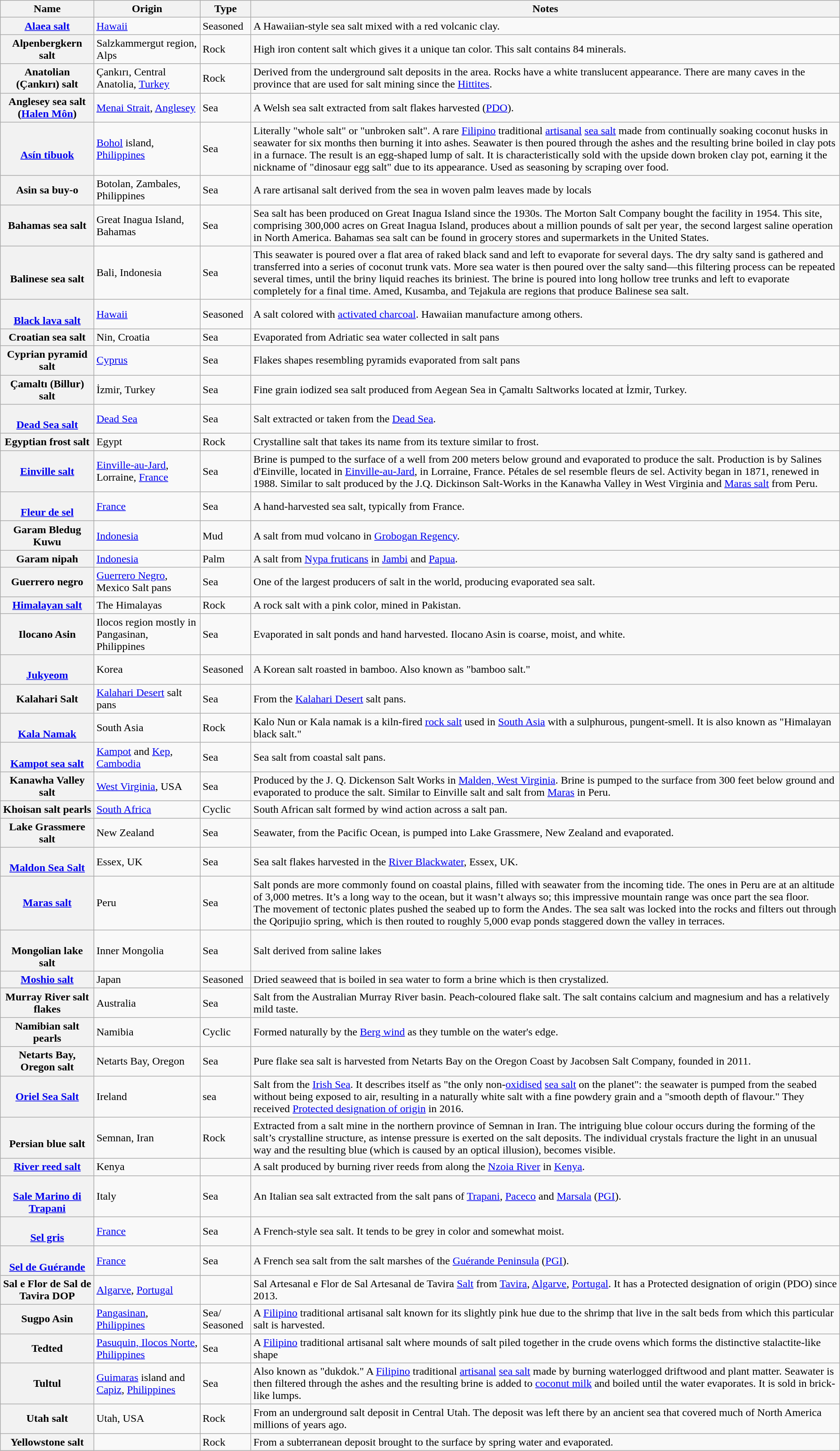<table class="wikitable sortable" mo>
<tr>
<th>Name</th>
<th class="unsortable">Origin</th>
<th>Type</th>
<th>Notes</th>
</tr>
<tr>
<th><a href='#'>Alaea salt</a></th>
<td><a href='#'>Hawaii</a></td>
<td>Seasoned</td>
<td>A Hawaiian-style sea salt mixed with a red volcanic clay.</td>
</tr>
<tr>
<th>Alpenbergkern salt</th>
<td>Salzkammergut region, Alps</td>
<td>Rock</td>
<td>High iron content salt which gives it a unique tan color. This salt contains 84 minerals.</td>
</tr>
<tr>
<th>Anatolian (Çankırı) salt</th>
<td>Çankırı, Central Anatolia, <a href='#'>Turkey</a></td>
<td>Rock</td>
<td>Derived from the  underground salt deposits in the area. Rocks have a white translucent appearance. There are many caves in the province that are used for salt mining since the <a href='#'>Hittites</a>.</td>
</tr>
<tr>
<th>Anglesey sea salt (<a href='#'>Halen Môn</a>)</th>
<td><a href='#'>Menai Strait</a>,  <a href='#'>Anglesey</a></td>
<td>Sea</td>
<td>A Welsh sea salt extracted from salt flakes harvested (<a href='#'>PDO</a>).</td>
</tr>
<tr>
<th><br><a href='#'>Asín tibuok</a></th>
<td><a href='#'>Bohol</a> island, <a href='#'>Philippines</a></td>
<td>Sea</td>
<td>Literally "whole salt" or "unbroken salt". A rare <a href='#'>Filipino</a> traditional <a href='#'>artisanal</a> <a href='#'>sea salt</a> made from continually soaking coconut husks in seawater for six months then burning it into ashes. Seawater is then poured through the ashes and the resulting brine boiled in clay pots in a furnace. The result is an egg-shaped lump of salt. It is characteristically sold with the upside down broken clay pot, earning it the nickname of "dinosaur egg salt" due to its appearance. Used as seasoning by scraping over food.</td>
</tr>
<tr>
<th>Asin sa buy-o</th>
<td>Botolan, Zambales, Philippines</td>
<td>Sea</td>
<td>A rare artisanal salt derived from the sea in woven palm leaves made by locals</td>
</tr>
<tr>
<th>Bahamas sea salt</th>
<td>Great Inagua Island, Bahamas</td>
<td>Sea</td>
<td>Sea salt has been produced on Great Inagua Island since the 1930s. The Morton Salt Company bought the facility in 1954. This site, comprising 300,000 acres on Great Inagua Island, produces about a million pounds of salt per year‚ the second largest saline operation in North America. Bahamas sea salt can be found in grocery stores and supermarkets in the United States.</td>
</tr>
<tr>
<th><br>Balinese sea salt</th>
<td>Bali, Indonesia</td>
<td>Sea</td>
<td>This seawater is poured over a flat area of raked black sand and left to evaporate for several days. The dry salty sand is gathered and transferred into a series of coconut trunk vats. More sea water is then poured over the salty sand—this filtering process can be repeated several times, until the briny liquid reaches its briniest. The brine is poured into long hollow tree trunks and left to evaporate completely for a final time. Amed, Kusamba, and Tejakula are regions that produce Balinese sea salt.</td>
</tr>
<tr>
<th><br><a href='#'>Black lava salt</a></th>
<td><a href='#'>Hawaii</a></td>
<td>Seasoned</td>
<td>A salt colored with <a href='#'>activated charcoal</a>. Hawaiian manufacture among others.</td>
</tr>
<tr>
<th>Croatian sea salt</th>
<td>Nin, Croatia</td>
<td>Sea</td>
<td>Evaporated from Adriatic sea water collected in salt pans</td>
</tr>
<tr>
<th>Cyprian pyramid salt</th>
<td><a href='#'>Cyprus</a></td>
<td>Sea</td>
<td>Flakes shapes resembling pyramids evaporated from salt pans</td>
</tr>
<tr>
<th>Çamaltı (Billur) salt</th>
<td>İzmir, Turkey</td>
<td>Sea</td>
<td>Fine grain iodized sea salt produced from Aegean Sea in Çamaltı Saltworks located at İzmir, Turkey.</td>
</tr>
<tr>
<th><br><a href='#'>Dead Sea salt</a></th>
<td><a href='#'>Dead Sea</a></td>
<td>Sea</td>
<td>Salt extracted or taken from the <a href='#'>Dead Sea</a>.</td>
</tr>
<tr>
<th>Egyptian frost salt</th>
<td>Egypt</td>
<td>Rock</td>
<td>Crystalline salt that takes its name from its texture similar to frost.</td>
</tr>
<tr>
<th><a href='#'>Einville salt</a></th>
<td><a href='#'>Einville-au-Jard</a>, Lorraine, <a href='#'>France</a></td>
<td>Sea</td>
<td>Brine is pumped to the surface of a well from 200 meters below ground and evaporated to produce the salt. Production is by Salines d'Einville, located in <a href='#'>Einville-au-Jard</a>, in Lorraine, France. Pétales de sel resemble fleurs de sel. Activity began in 1871, renewed in 1988. Similar to salt produced by the J.Q. Dickinson Salt-Works in the Kanawha Valley in West Virginia and <a href='#'>Maras salt</a> from Peru.</td>
</tr>
<tr>
<th><br><a href='#'>Fleur de sel</a></th>
<td><a href='#'>France</a></td>
<td>Sea</td>
<td>A hand-harvested sea salt, typically from France.</td>
</tr>
<tr>
<th>Garam Bledug Kuwu</th>
<td><a href='#'>Indonesia</a></td>
<td>Mud</td>
<td>A salt from mud volcano in <a href='#'>Grobogan Regency</a>.</td>
</tr>
<tr>
<th>Garam nipah</th>
<td><a href='#'>Indonesia</a></td>
<td>Palm</td>
<td>A salt from <a href='#'>Nypa fruticans</a> in <a href='#'>Jambi</a> and <a href='#'>Papua</a>.</td>
</tr>
<tr>
<th>Guerrero negro</th>
<td><a href='#'>Guerrero Negro</a>, Mexico Salt pans</td>
<td>Sea</td>
<td>One of the largest producers of salt in the world, producing evaporated sea salt.</td>
</tr>
<tr>
<th><a href='#'>Himalayan salt</a></th>
<td>The Himalayas</td>
<td>Rock</td>
<td>A rock salt with a pink color, mined in Pakistan.</td>
</tr>
<tr>
<th>Ilocano Asin</th>
<td>Ilocos region mostly in Pangasinan, Philippines</td>
<td>Sea</td>
<td>Evaporated in salt ponds and hand harvested. Ilocano Asin is coarse, moist, and white.</td>
</tr>
<tr>
<th><br><a href='#'>Jukyeom</a></th>
<td>Korea</td>
<td>Seasoned</td>
<td>A Korean salt roasted in bamboo. Also known as "bamboo salt."</td>
</tr>
<tr>
<th>Kalahari Salt</th>
<td><a href='#'>Kalahari Desert</a> salt pans</td>
<td>Sea</td>
<td>From the <a href='#'>Kalahari Desert</a> salt pans.</td>
</tr>
<tr>
<th><br><a href='#'>Kala Namak</a></th>
<td>South Asia</td>
<td>Rock</td>
<td>Kalo Nun or Kala namak is a kiln-fired <a href='#'>rock salt</a> used in <a href='#'>South Asia</a> with a sulphurous, pungent-smell. It is also known as "Himalayan black salt."</td>
</tr>
<tr>
<th><br><a href='#'>Kampot sea salt</a></th>
<td><a href='#'>Kampot</a> and <a href='#'>Kep</a>, <a href='#'>Cambodia</a></td>
<td>Sea</td>
<td>Sea salt from coastal salt pans.</td>
</tr>
<tr>
<th>Kanawha Valley salt</th>
<td><a href='#'>West Virginia</a>, USA</td>
<td>Sea</td>
<td>Produced by the J. Q. Dickenson Salt Works in <a href='#'>Malden, West Virginia</a>.  Brine is pumped to the surface from 300 feet below ground and evaporated to produce the salt. Similar to Einville salt and salt from <a href='#'>Maras</a> in Peru.</td>
</tr>
<tr>
<th>Khoisan salt pearls</th>
<td><a href='#'>South Africa</a></td>
<td>Cyclic</td>
<td>South African salt formed by wind action across a salt pan.</td>
</tr>
<tr>
<th>Lake Grassmere salt</th>
<td>New Zealand</td>
<td>Sea</td>
<td>Seawater, from the Pacific Ocean, is pumped into Lake Grassmere, New Zealand and evaporated.</td>
</tr>
<tr>
<th><br><a href='#'>Maldon Sea Salt</a></th>
<td>Essex, UK</td>
<td>Sea</td>
<td>Sea salt flakes harvested in the <a href='#'>River Blackwater</a>, Essex, UK.</td>
</tr>
<tr>
<th><a href='#'>Maras salt</a></th>
<td>Peru</td>
<td>Sea</td>
<td>Salt ponds are more commonly found on coastal plains, filled with seawater from the incoming tide. The ones in Peru are at an altitude of 3,000 metres. It’s a long way to the ocean, but it wasn’t always so; this impressive mountain range was once part the sea floor.<br>The movement of tectonic plates pushed the seabed up to form the Andes. The sea salt was locked into the rocks and filters out through the Qoripujio spring, which is then routed to roughly 5,000 evap ponds staggered down the valley in terraces.</td>
</tr>
<tr>
<th><br>Mongolian lake salt</th>
<td>Inner Mongolia</td>
<td>Sea</td>
<td>Salt derived from saline lakes</td>
</tr>
<tr>
<th><a href='#'>Moshio salt</a></th>
<td>Japan</td>
<td>Seasoned</td>
<td>Dried seaweed that is boiled in sea water to form a brine which is then crystalized.</td>
</tr>
<tr>
<th>Murray River salt flakes</th>
<td>Australia</td>
<td>Sea</td>
<td>Salt from the Australian Murray River basin. Peach-coloured flake salt. The salt contains calcium and magnesium and has a relatively mild taste.</td>
</tr>
<tr>
<th>Namibian salt pearls</th>
<td>Namibia</td>
<td>Cyclic</td>
<td>Formed naturally by the <a href='#'>Berg wind</a> as they tumble on the water's edge.</td>
</tr>
<tr>
<th>Netarts Bay, Oregon salt</th>
<td>Netarts Bay, Oregon</td>
<td>Sea</td>
<td>Pure flake sea salt is harvested from Netarts Bay on the Oregon Coast by Jacobsen Salt Company, founded in 2011.</td>
</tr>
<tr>
<th><a href='#'>Oriel Sea Salt</a></th>
<td>Ireland</td>
<td>sea</td>
<td>Salt from the  <a href='#'>Irish Sea</a>. It describes itself as "the only non-<a href='#'>oxidised</a> <a href='#'>sea salt</a> on the planet": the seawater is pumped from the seabed without being exposed to air, resulting in a naturally white salt with a fine powdery grain and a "smooth depth of flavour." They received <a href='#'>Protected designation of origin</a> in 2016.</td>
</tr>
<tr>
<th><br>Persian blue  salt</th>
<td>Semnan, Iran</td>
<td>Rock</td>
<td>Extracted from a salt mine in the northern province of Semnan in Iran. The intriguing blue colour occurs during the forming of the salt’s crystalline structure, as intense pressure is exerted on the salt deposits. The individual crystals fracture the light in an unusual way and the resulting blue (which is caused by an optical illusion), becomes visible.</td>
</tr>
<tr>
<th><a href='#'>River reed salt</a></th>
<td>Kenya</td>
<td></td>
<td>A salt produced by burning river reeds from along the <a href='#'>Nzoia River</a> in <a href='#'>Kenya</a>.</td>
</tr>
<tr>
<th><br><a href='#'>Sale Marino di Trapani</a></th>
<td>Italy</td>
<td>Sea</td>
<td>An Italian sea salt extracted from the salt pans of <a href='#'>Trapani</a>, <a href='#'>Paceco</a> and <a href='#'>Marsala</a> (<a href='#'>PGI</a>).</td>
</tr>
<tr>
<th><br><a href='#'>Sel gris</a></th>
<td><a href='#'>France</a></td>
<td>Sea</td>
<td>A French-style sea salt. It tends to be grey in color and somewhat moist.</td>
</tr>
<tr>
<th><br><a href='#'>Sel de Guérande</a></th>
<td><a href='#'>France</a></td>
<td>Sea</td>
<td>A French sea salt from the salt marshes of the <a href='#'>Guérande Peninsula</a> (<a href='#'>PGI</a>).</td>
</tr>
<tr>
<th>Sal e Flor de Sal de Tavira DOP</th>
<td><a href='#'>Algarve</a>, <a href='#'>Portugal</a></td>
<td></td>
<td>Sal Artesanal e Flor de Sal Artesanal de Tavira <a href='#'>Salt</a> from <a href='#'>Tavira</a>, <a href='#'>Algarve</a>, <a href='#'>Portugal</a>. It has a Protected designation of origin (PDO) since 2013.</td>
</tr>
<tr>
<th>Sugpo Asin</th>
<td><a href='#'>Pangasinan</a>, <a href='#'>Philippines</a></td>
<td>Sea/ Seasoned</td>
<td>A <a href='#'>Filipino</a> traditional artisanal salt known for its slightly pink hue due to the shrimp that live in the salt beds from which this particular salt is harvested.</td>
</tr>
<tr>
<th>Tedted</th>
<td><a href='#'>Pasuquin, Ilocos Norte</a>, <a href='#'>Philippines</a></td>
<td>Sea</td>
<td>A <a href='#'>Filipino</a> traditional artisanal salt where mounds of salt piled together in the crude ovens which forms the distinctive stalactite-like shape</td>
</tr>
<tr>
<th>Tultul</th>
<td><a href='#'>Guimaras</a> island and <a href='#'>Capiz</a>, <a href='#'>Philippines</a></td>
<td>Sea</td>
<td>Also known as "dukdok." A <a href='#'>Filipino</a> traditional <a href='#'>artisanal</a> <a href='#'>sea salt</a> made by burning waterlogged driftwood and plant matter. Seawater is then filtered through the ashes and the resulting brine is added to <a href='#'>coconut milk</a> and boiled until the water evaporates. It is sold in brick-like lumps.</td>
</tr>
<tr>
<th>Utah salt</th>
<td>Utah, USA</td>
<td>Rock</td>
<td>From an underground salt deposit in Central Utah. The deposit was left there by an ancient sea that covered much of North America millions of years ago.</td>
</tr>
<tr>
<th>Yellowstone salt</th>
<td></td>
<td>Rock</td>
<td>From a subterranean deposit brought to the surface by spring water and evaporated.</td>
</tr>
</table>
